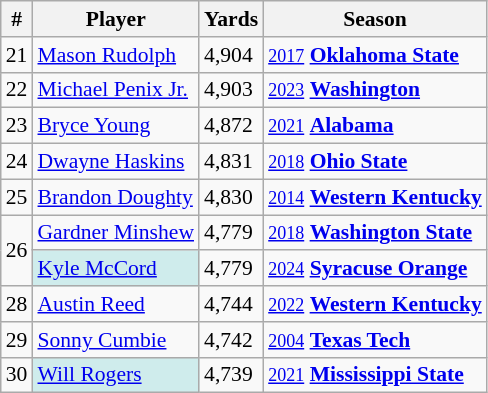<table class="wikitable" style="font-size:90%; white-space: nowrap;">
<tr>
<th>#</th>
<th>Player</th>
<th>Yards</th>
<th>Season</th>
</tr>
<tr>
<td>21</td>
<td><a href='#'>Mason Rudolph</a></td>
<td>4,904</td>
<td><small><a href='#'>2017</a></small> <strong><a href='#'>Oklahoma State</a></strong></td>
</tr>
<tr>
<td>22</td>
<td><a href='#'>Michael Penix Jr.</a></td>
<td>4,903</td>
<td><small><a href='#'>2023</a></small> <strong><a href='#'>Washington</a></strong></td>
</tr>
<tr>
<td>23</td>
<td><a href='#'>Bryce Young</a></td>
<td>4,872</td>
<td><small><a href='#'>2021</a></small> <strong><a href='#'>Alabama</a></strong></td>
</tr>
<tr>
<td>24</td>
<td><a href='#'>Dwayne Haskins</a></td>
<td>4,831</td>
<td><small><a href='#'>2018</a></small> <strong><a href='#'>Ohio State</a></strong></td>
</tr>
<tr>
<td>25</td>
<td><a href='#'>Brandon Doughty</a></td>
<td>4,830</td>
<td><small><a href='#'>2014</a></small> <strong><a href='#'>Western Kentucky</a></strong></td>
</tr>
<tr>
<td rowspan= 2>26</td>
<td><a href='#'>Gardner Minshew</a></td>
<td>4,779</td>
<td><small><a href='#'>2018</a></small> <strong><a href='#'>Washington State</a></strong></td>
</tr>
<tr>
<td style="background: #CFECEC;"><a href='#'>Kyle McCord</a></td>
<td>4,779</td>
<td><small><a href='#'>2024</a></small> <strong><a href='#'>Syracuse Orange</a></strong></td>
</tr>
<tr>
<td>28</td>
<td><a href='#'>Austin Reed</a></td>
<td>4,744</td>
<td><small><a href='#'>2022</a></small> <strong><a href='#'>Western Kentucky</a></strong></td>
</tr>
<tr>
<td>29</td>
<td><a href='#'>Sonny Cumbie</a></td>
<td>4,742</td>
<td><small><a href='#'>2004</a></small> <strong><a href='#'>Texas Tech</a></strong></td>
</tr>
<tr>
<td>30</td>
<td style="background: #CFECEC;"><a href='#'>Will Rogers</a></td>
<td>4,739</td>
<td><small><a href='#'>2021</a></small> <strong><a href='#'>Mississippi State</a></strong></td>
</tr>
</table>
